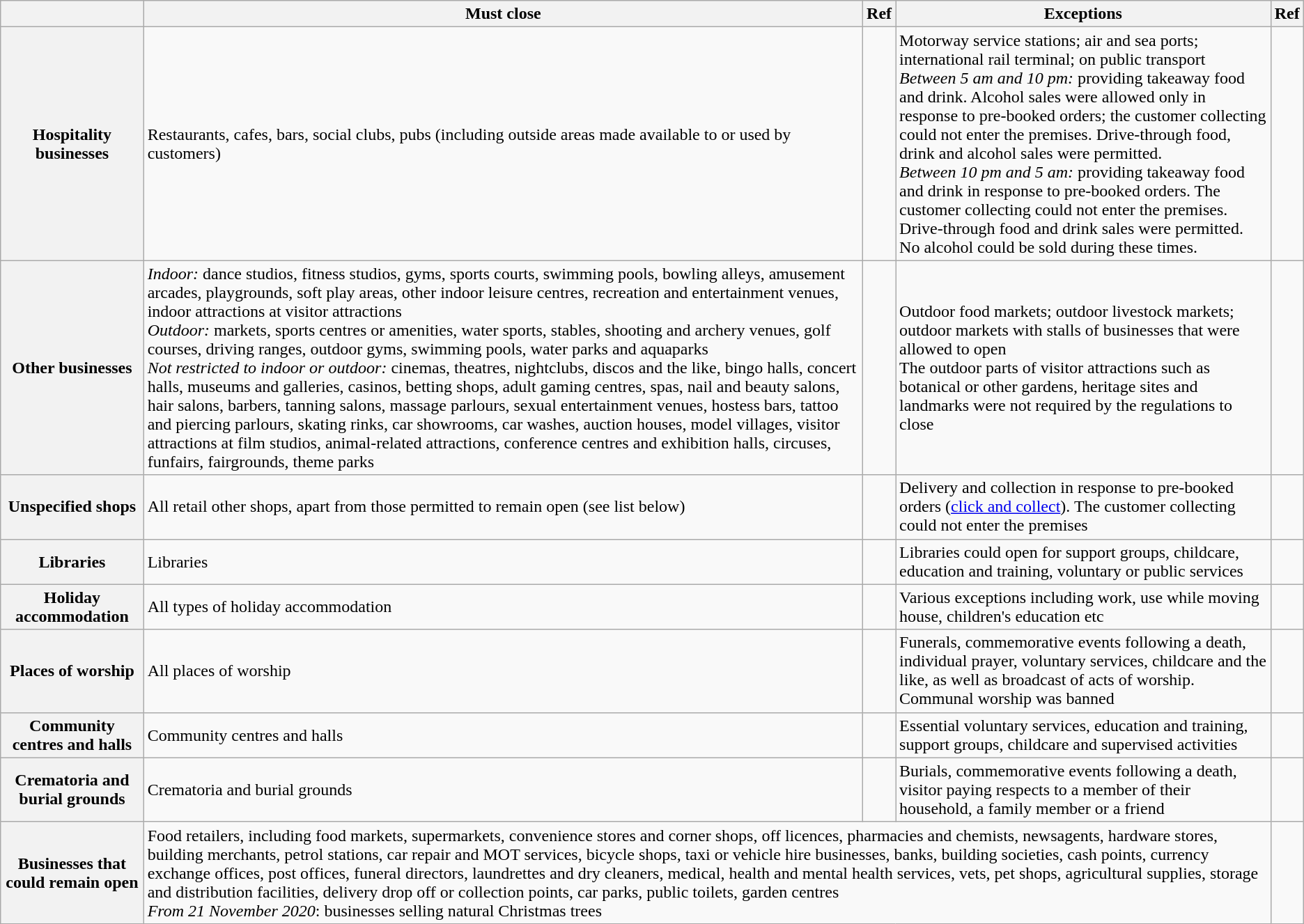<table class="wikitable">
<tr>
<th></th>
<th>Must close</th>
<th>Ref</th>
<th>Exceptions</th>
<th>Ref</th>
</tr>
<tr>
<th>Hospitality businesses</th>
<td>Restaurants, cafes, bars, social clubs, pubs (including outside areas made available to or used by customers)</td>
<td></td>
<td>Motorway service stations; air and sea ports; international rail terminal; on public transport<br><em>Between 5 am and 10 pm:</em> providing takeaway food and drink. Alcohol sales were allowed only in response to pre-booked orders; the customer collecting could not enter the premises. Drive-through food, drink and alcohol sales were permitted.<br><em>Between 10 pm and 5 am:</em> providing takeaway food and drink in response to pre-booked orders. The customer collecting could not enter the premises. Drive-through food and drink sales were permitted. No alcohol could be sold during these times.</td>
<td></td>
</tr>
<tr>
<th>Other businesses</th>
<td><em>Indoor:</em> dance studios, fitness studios, gyms, sports courts, swimming pools, bowling alleys, amusement arcades, playgrounds, soft play areas, other indoor leisure centres, recreation and entertainment venues, indoor attractions at visitor attractions<br><em>Outdoor:</em> markets, sports centres or amenities, water sports, stables, shooting and archery venues, golf courses, driving ranges, outdoor gyms, swimming pools, water parks and aquaparks<br><em>Not restricted to indoor or outdoor:</em> cinemas, theatres, nightclubs, discos and the like, bingo halls, concert halls, museums and galleries, casinos, betting shops, adult gaming centres, spas, nail and beauty salons, hair salons, barbers, tanning salons, massage parlours, sexual entertainment venues, hostess bars, tattoo and piercing parlours, skating rinks, car showrooms, car washes, auction houses, model villages, visitor attractions at film studios, animal-related attractions, conference centres and exhibition halls, circuses, funfairs, fairgrounds, theme parks</td>
<td></td>
<td>Outdoor food markets; outdoor livestock markets; outdoor markets with stalls of businesses that were allowed to open<br>The outdoor parts of visitor attractions such as botanical or other gardens, heritage sites and landmarks were not required by the regulations to close</td>
<td></td>
</tr>
<tr>
<th>Unspecified shops</th>
<td>All retail other shops, apart from those permitted to remain open (see list below)</td>
<td></td>
<td>Delivery and collection in response to pre-booked orders (<a href='#'>click and collect</a>). The customer collecting could not enter the premises</td>
<td></td>
</tr>
<tr>
<th>Libraries</th>
<td>Libraries</td>
<td></td>
<td>Libraries could open for support groups, childcare, education and training, voluntary or public services</td>
<td></td>
</tr>
<tr>
<th>Holiday accommodation</th>
<td>All types of holiday accommodation</td>
<td></td>
<td>Various exceptions including work, use while moving house, children's education etc</td>
<td></td>
</tr>
<tr>
<th>Places of worship</th>
<td>All places of worship</td>
<td></td>
<td>Funerals, commemorative events following a death, individual prayer, voluntary services, childcare and the like, as well as broadcast of acts of worship. Communal worship was banned</td>
<td></td>
</tr>
<tr>
<th>Community centres and halls</th>
<td>Community centres and halls</td>
<td></td>
<td>Essential voluntary services, education and training, support groups, childcare and supervised activities</td>
<td></td>
</tr>
<tr>
<th>Crematoria and burial grounds</th>
<td>Crematoria and burial grounds</td>
<td></td>
<td>Burials, commemorative events following a death, visitor paying respects to a member of their household, a family member or a friend</td>
<td></td>
</tr>
<tr>
<th>Businesses that could remain open</th>
<td colspan="3">Food retailers, including food markets, supermarkets, convenience stores and corner shops, off licences, pharmacies and chemists, newsagents, hardware stores, building merchants, petrol stations, car repair and MOT services, bicycle shops, taxi or vehicle hire businesses, banks, building societies, cash points, currency exchange offices, post offices, funeral directors, laundrettes and dry cleaners, medical, health and mental health services, vets, pet shops, agricultural supplies, storage and distribution facilities, delivery drop off or collection points, car parks, public toilets, garden centres<br><em>From 21 November 2020</em>: businesses selling natural Christmas trees</td>
<td></td>
</tr>
</table>
